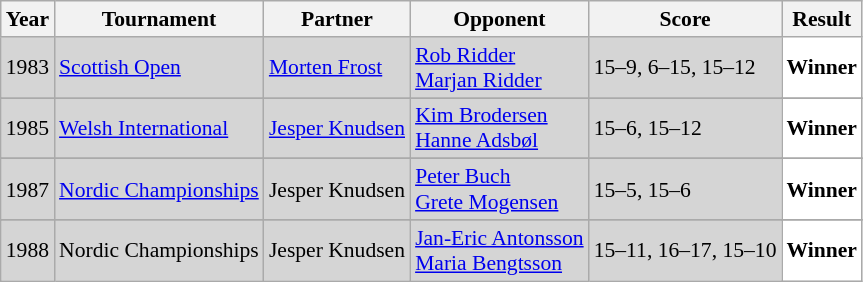<table class="sortable wikitable" style="font-size: 90%;">
<tr>
<th>Year</th>
<th>Tournament</th>
<th>Partner</th>
<th>Opponent</th>
<th>Score</th>
<th>Result</th>
</tr>
<tr style="background:#D5D5D5">
<td align="center">1983</td>
<td align="left"><a href='#'>Scottish Open</a></td>
<td align="left"> <a href='#'>Morten Frost</a></td>
<td align="left"> <a href='#'>Rob Ridder</a> <br>  <a href='#'>Marjan Ridder</a></td>
<td align="left">15–9, 6–15, 15–12</td>
<td style="text-align:left; background:white"> <strong>Winner</strong></td>
</tr>
<tr>
</tr>
<tr style="background:#D5D5D5">
<td align="center">1985</td>
<td align="left"><a href='#'>Welsh International</a></td>
<td align="left"> <a href='#'>Jesper Knudsen</a></td>
<td align="left"> <a href='#'>Kim Brodersen</a><br> <a href='#'>Hanne Adsbøl</a></td>
<td align="left">15–6, 15–12</td>
<td style="text-align:left; background:white"> <strong>Winner</strong></td>
</tr>
<tr>
</tr>
<tr style="background:#D5D5D5">
<td align="center">1987</td>
<td align="left"><a href='#'>Nordic Championships</a></td>
<td align="left"> Jesper Knudsen</td>
<td align="left"> <a href='#'>Peter Buch</a><br> <a href='#'>Grete Mogensen</a></td>
<td align="left">15–5, 15–6</td>
<td style="text-align:left; background:white"> <strong>Winner</strong></td>
</tr>
<tr>
</tr>
<tr style="background:#D5D5D5">
<td align="center">1988</td>
<td align="left">Nordic Championships</td>
<td align="left"> Jesper Knudsen</td>
<td align="left"> <a href='#'>Jan-Eric Antonsson</a><br> <a href='#'>Maria Bengtsson</a></td>
<td align="left">15–11, 16–17, 15–10</td>
<td style="text-align:left; background:white"> <strong>Winner</strong></td>
</tr>
</table>
